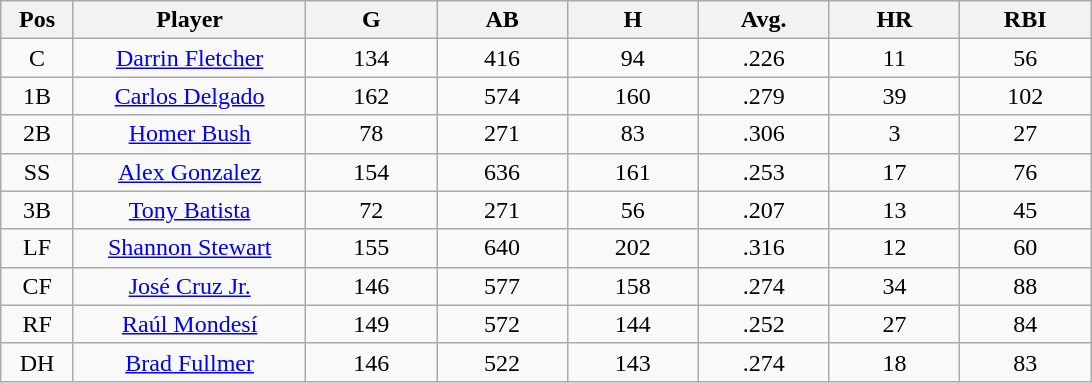<table class="wikitable sortable">
<tr>
<th bgcolor="#DDDDFF" width="5%">Pos</th>
<th bgcolor="#DDDDFF" width="16%">Player</th>
<th bgcolor="#DDDDFF" width="9%">G</th>
<th bgcolor="#DDDDFF" width="9%">AB</th>
<th bgcolor="#DDDDFF" width="9%">H</th>
<th bgcolor="#DDDDFF" width="9%">Avg.</th>
<th bgcolor="#DDDDFF" width="9%">HR</th>
<th bgcolor="#DDDDFF" width="9%">RBI</th>
</tr>
<tr align="center">
<td>C</td>
<td><a href='#'>Darrin Fletcher</a></td>
<td>134</td>
<td>416</td>
<td>94</td>
<td>.226</td>
<td>11</td>
<td>56</td>
</tr>
<tr align=center>
<td>1B</td>
<td><a href='#'>Carlos Delgado</a></td>
<td>162</td>
<td>574</td>
<td>160</td>
<td>.279</td>
<td>39</td>
<td>102</td>
</tr>
<tr align=center>
<td>2B</td>
<td><a href='#'>Homer Bush</a></td>
<td>78</td>
<td>271</td>
<td>83</td>
<td>.306</td>
<td>3</td>
<td>27</td>
</tr>
<tr align=center>
<td>SS</td>
<td><a href='#'>Alex Gonzalez</a></td>
<td>154</td>
<td>636</td>
<td>161</td>
<td>.253</td>
<td>17</td>
<td>76</td>
</tr>
<tr align=center>
<td>3B</td>
<td><a href='#'>Tony Batista</a></td>
<td>72</td>
<td>271</td>
<td>56</td>
<td>.207</td>
<td>13</td>
<td>45</td>
</tr>
<tr align=center>
<td>LF</td>
<td><a href='#'>Shannon Stewart</a></td>
<td>155</td>
<td>640</td>
<td>202</td>
<td>.316</td>
<td>12</td>
<td>60</td>
</tr>
<tr align=center>
<td>CF</td>
<td><a href='#'>José Cruz Jr.</a></td>
<td>146</td>
<td>577</td>
<td>158</td>
<td>.274</td>
<td>34</td>
<td>88</td>
</tr>
<tr align=center>
<td>RF</td>
<td><a href='#'>Raúl Mondesí</a></td>
<td>149</td>
<td>572</td>
<td>144</td>
<td>.252</td>
<td>27</td>
<td>84</td>
</tr>
<tr align=center>
<td>DH</td>
<td><a href='#'>Brad Fullmer</a></td>
<td>146</td>
<td>522</td>
<td>143</td>
<td>.274</td>
<td>18</td>
<td>83</td>
</tr>
</table>
